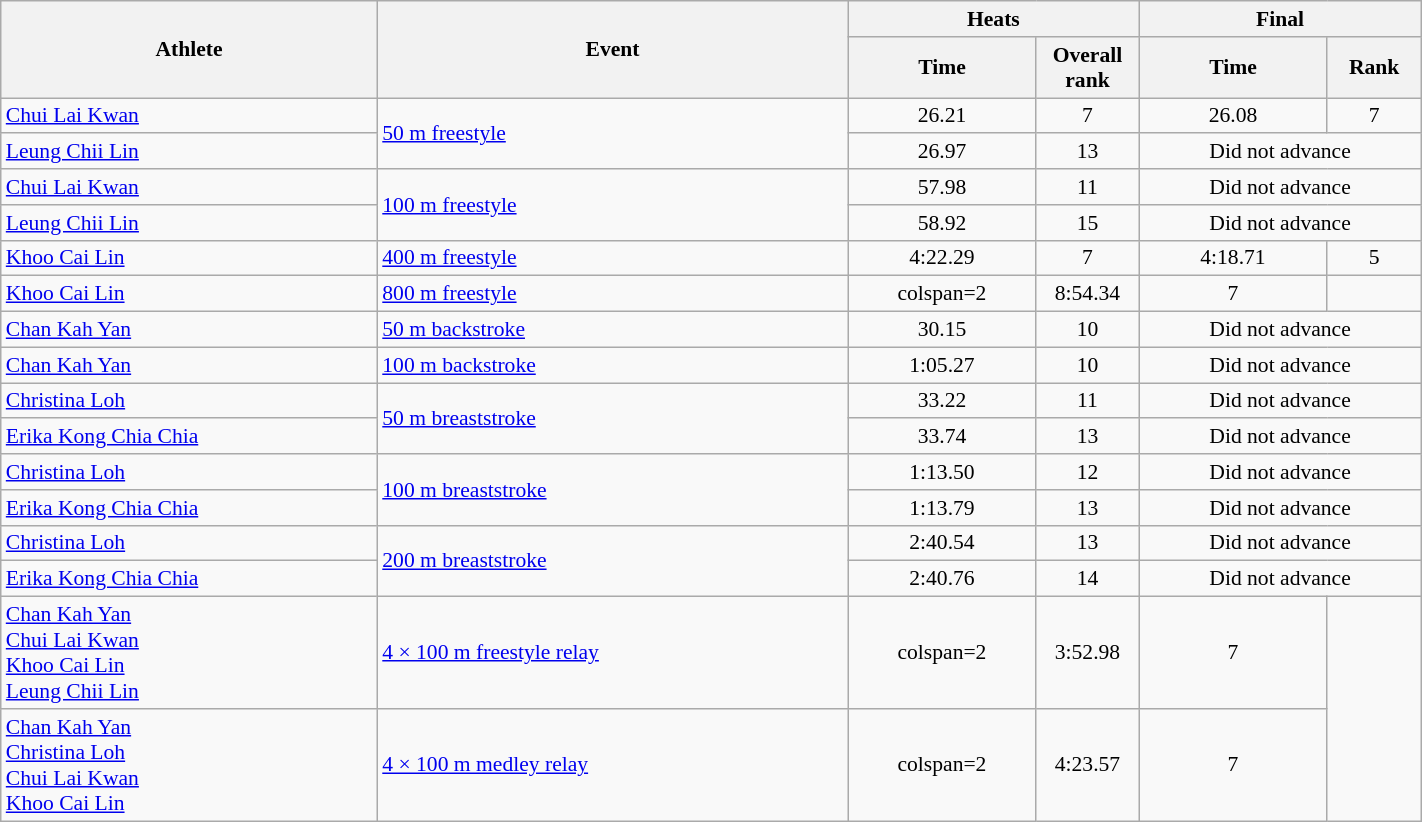<table class="wikitable" width="75%" style="text-align:center; font-size:90%">
<tr>
<th rowspan="2" width="20%">Athlete</th>
<th rowspan="2" width="25%">Event</th>
<th colspan="2" width="15%">Heats</th>
<th colspan="2" width="15%">Final</th>
</tr>
<tr>
<th width="10%">Time</th>
<th>Overall rank</th>
<th width="10%">Time</th>
<th>Rank</th>
</tr>
<tr>
<td align=left><a href='#'>Chui Lai Kwan</a></td>
<td align=left rowspan=2><a href='#'>50 m freestyle</a></td>
<td>26.21</td>
<td>7 <strong></strong></td>
<td>26.08</td>
<td>7</td>
</tr>
<tr>
<td align=left><a href='#'>Leung Chii Lin</a></td>
<td>26.97</td>
<td>13</td>
<td colspan=2>Did not advance</td>
</tr>
<tr>
<td align=left><a href='#'>Chui Lai Kwan</a></td>
<td align=left rowspan=2><a href='#'>100 m freestyle</a></td>
<td>57.98</td>
<td>11</td>
<td colspan=2>Did not advance</td>
</tr>
<tr>
<td align=left><a href='#'>Leung Chii Lin</a></td>
<td>58.92</td>
<td>15</td>
<td colspan=2>Did not advance</td>
</tr>
<tr>
<td align=left><a href='#'>Khoo Cai Lin</a></td>
<td align=left><a href='#'>400 m freestyle</a></td>
<td>4:22.29</td>
<td>7 <strong></strong></td>
<td>4:18.71</td>
<td>5</td>
</tr>
<tr>
<td align=left><a href='#'>Khoo Cai Lin</a></td>
<td align=left><a href='#'>800 m freestyle</a></td>
<td>colspan=2 </td>
<td>8:54.34</td>
<td>7</td>
</tr>
<tr>
<td align=left><a href='#'>Chan Kah Yan</a></td>
<td align=left><a href='#'>50 m backstroke</a></td>
<td>30.15</td>
<td>10</td>
<td colspan=2>Did not advance</td>
</tr>
<tr>
<td align=left><a href='#'>Chan Kah Yan</a></td>
<td align=left><a href='#'>100 m backstroke</a></td>
<td>1:05.27</td>
<td>10</td>
<td colspan=2>Did not advance</td>
</tr>
<tr>
<td align=left><a href='#'>Christina Loh</a></td>
<td align=left rowspan=2><a href='#'>50 m breaststroke</a></td>
<td>33.22</td>
<td>11</td>
<td colspan=2>Did not advance</td>
</tr>
<tr>
<td align=left><a href='#'>Erika Kong Chia Chia</a></td>
<td>33.74</td>
<td>13</td>
<td colspan=2>Did not advance</td>
</tr>
<tr>
<td align=left><a href='#'>Christina Loh</a></td>
<td align=left rowspan=2><a href='#'>100 m breaststroke</a></td>
<td>1:13.50</td>
<td>12</td>
<td colspan=2>Did not advance</td>
</tr>
<tr>
<td align=left><a href='#'>Erika Kong Chia Chia</a></td>
<td>1:13.79</td>
<td>13</td>
<td colspan=2>Did not advance</td>
</tr>
<tr>
<td align=left><a href='#'>Christina Loh</a></td>
<td align=left rowspan=2><a href='#'>200 m breaststroke</a></td>
<td>2:40.54</td>
<td>13</td>
<td colspan=2>Did not advance</td>
</tr>
<tr>
<td align=left><a href='#'>Erika Kong Chia Chia</a></td>
<td>2:40.76</td>
<td>14</td>
<td colspan=2>Did not advance</td>
</tr>
<tr>
<td align=left><a href='#'>Chan Kah Yan</a><br><a href='#'>Chui Lai Kwan</a><br><a href='#'>Khoo Cai Lin</a><br><a href='#'>Leung Chii Lin</a></td>
<td align=left><a href='#'>4 × 100 m freestyle relay</a></td>
<td>colspan=2 </td>
<td>3:52.98</td>
<td>7</td>
</tr>
<tr>
<td align=left><a href='#'>Chan Kah Yan</a><br><a href='#'>Christina Loh</a><br><a href='#'>Chui Lai Kwan</a><br><a href='#'>Khoo Cai Lin</a></td>
<td align=left><a href='#'>4 × 100 m medley relay</a></td>
<td>colspan=2 </td>
<td>4:23.57</td>
<td>7</td>
</tr>
</table>
